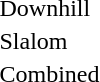<table>
<tr>
<td>Downhill</td>
<td></td>
<td></td>
<td></td>
</tr>
<tr>
<td>Slalom</td>
<td></td>
<td></td>
<td></td>
</tr>
<tr>
<td>Combined</td>
<td></td>
<td></td>
<td></td>
</tr>
</table>
